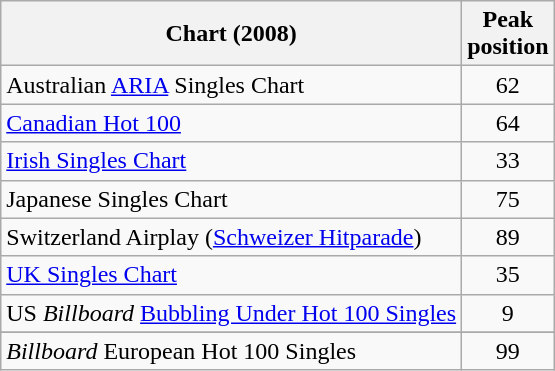<table class="wikitable">
<tr>
<th>Chart (2008)</th>
<th>Peak<br>position</th>
</tr>
<tr>
<td>Australian <a href='#'>ARIA</a> Singles Chart</td>
<td style="text-align:center;">62</td>
</tr>
<tr>
<td><a href='#'>Canadian Hot 100</a></td>
<td style="text-align:center;">64</td>
</tr>
<tr>
<td><a href='#'>Irish Singles Chart</a></td>
<td style="text-align:center;">33</td>
</tr>
<tr>
<td>Japanese Singles Chart</td>
<td style="text-align:center;">75</td>
</tr>
<tr>
<td>Switzerland Airplay (<a href='#'>Schweizer Hitparade</a>)</td>
<td style="text-align:center;">89</td>
</tr>
<tr>
<td><a href='#'>UK Singles Chart</a></td>
<td style="text-align:center;">35</td>
</tr>
<tr>
<td>US <em>Billboard</em> <a href='#'>Bubbling Under Hot 100 Singles</a></td>
<td style="text-align:center;">9</td>
</tr>
<tr>
</tr>
<tr>
<td><em>Billboard</em> European Hot 100 Singles</td>
<td style="text-align:center;">99</td>
</tr>
</table>
